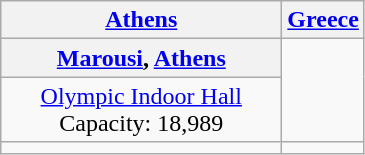<table class="wikitable" style="text-align:center;">
<tr>
<th><a href='#'>Athens</a></th>
<th><a href='#'>Greece</a></th>
</tr>
<tr>
<th width=180><a href='#'>Marousi</a>, <a href='#'>Athens</a></th>
<td rowspan=2></td>
</tr>
<tr>
<td><a href='#'>Olympic Indoor Hall</a><br>Capacity: 18,989</td>
</tr>
<tr>
<td></td>
</tr>
</table>
